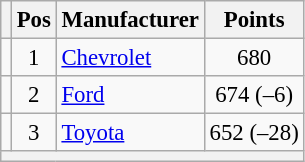<table class="wikitable" style="font-size: 95%;">
<tr>
<th></th>
<th>Pos</th>
<th>Manufacturer</th>
<th>Points</th>
</tr>
<tr>
<td align="left"></td>
<td style="text-align:center;">1</td>
<td><a href='#'>Chevrolet</a></td>
<td style="text-align:center;">680</td>
</tr>
<tr>
<td align="left"></td>
<td style="text-align:center;">2</td>
<td><a href='#'>Ford</a></td>
<td style="text-align:center;">674 (–6)</td>
</tr>
<tr>
<td align="left"></td>
<td style="text-align:center;">3</td>
<td><a href='#'>Toyota</a></td>
<td style="text-align:center;">652 (–28)</td>
</tr>
<tr class="sortbottom">
<th colspan="9"></th>
</tr>
</table>
